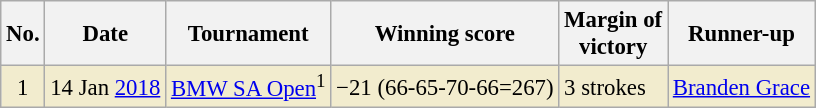<table class="wikitable" style="font-size:95%;">
<tr>
<th>No.</th>
<th>Date</th>
<th>Tournament</th>
<th>Winning score</th>
<th>Margin of<br>victory</th>
<th>Runner-up</th>
</tr>
<tr style="background:#f2ecce;">
<td align=center>1</td>
<td align=right>14 Jan <a href='#'>2018</a></td>
<td><a href='#'>BMW SA Open</a><sup>1</sup></td>
<td>−21 (66-65-70-66=267)</td>
<td>3 strokes</td>
<td> <a href='#'>Branden Grace</a></td>
</tr>
</table>
